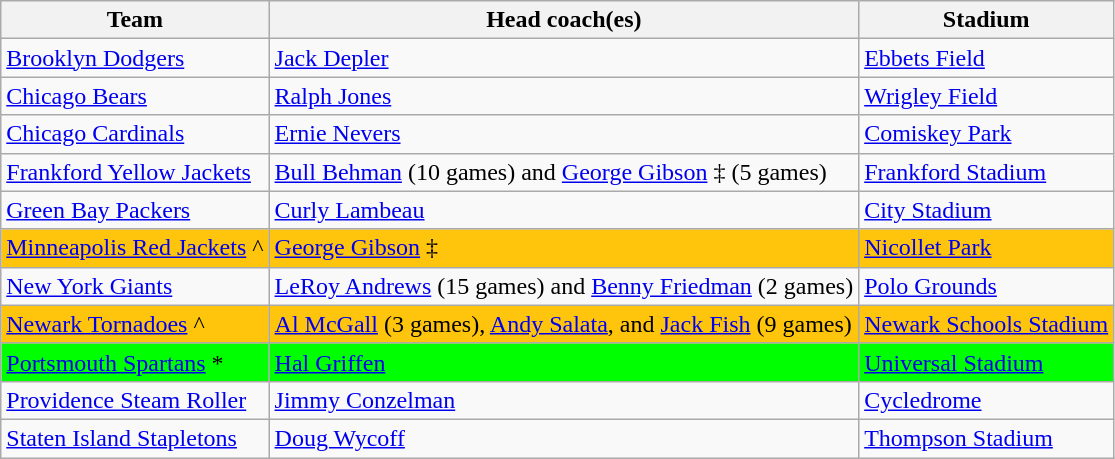<table class="wikitable">
<tr>
<th>Team</th>
<th>Head coach(es)</th>
<th>Stadium</th>
</tr>
<tr>
<td><a href='#'>Brooklyn Dodgers</a></td>
<td><a href='#'>Jack Depler</a></td>
<td><a href='#'>Ebbets Field</a></td>
</tr>
<tr>
<td><a href='#'>Chicago Bears</a></td>
<td><a href='#'>Ralph Jones</a></td>
<td><a href='#'>Wrigley Field</a></td>
</tr>
<tr>
<td><a href='#'>Chicago Cardinals</a></td>
<td><a href='#'>Ernie Nevers</a></td>
<td><a href='#'>Comiskey Park</a></td>
</tr>
<tr>
<td><a href='#'>Frankford Yellow Jackets</a></td>
<td><a href='#'>Bull Behman</a> (10 games) and <a href='#'>George Gibson</a> ‡ (5 games)</td>
<td><a href='#'>Frankford Stadium</a></td>
</tr>
<tr>
<td><a href='#'>Green Bay Packers</a></td>
<td><a href='#'>Curly Lambeau</a></td>
<td><a href='#'>City Stadium</a></td>
</tr>
<tr style="background-color:#FFC40C;">
<td><a href='#'>Minneapolis Red Jackets</a> ^</td>
<td><a href='#'>George Gibson</a> ‡</td>
<td><a href='#'>Nicollet Park</a></td>
</tr>
<tr>
<td><a href='#'>New York Giants</a></td>
<td><a href='#'>LeRoy Andrews</a> (15 games) and <a href='#'>Benny Friedman</a> (2 games)</td>
<td><a href='#'>Polo Grounds</a></td>
</tr>
<tr style="background-color:#FFC40C;">
<td><a href='#'>Newark Tornadoes</a> ^</td>
<td><a href='#'>Al McGall</a> (3 games), <a href='#'>Andy Salata</a>, and <a href='#'>Jack Fish</a> (9 games)</td>
<td><a href='#'>Newark Schools Stadium</a></td>
</tr>
<tr style="background-color:#00FF00;">
<td><a href='#'>Portsmouth Spartans</a> *</td>
<td><a href='#'>Hal Griffen</a></td>
<td><a href='#'>Universal Stadium</a></td>
</tr>
<tr>
<td><a href='#'>Providence Steam Roller</a></td>
<td><a href='#'>Jimmy Conzelman</a></td>
<td><a href='#'>Cycledrome</a></td>
</tr>
<tr>
<td><a href='#'>Staten Island Stapletons</a></td>
<td><a href='#'>Doug Wycoff</a></td>
<td><a href='#'>Thompson Stadium</a></td>
</tr>
</table>
